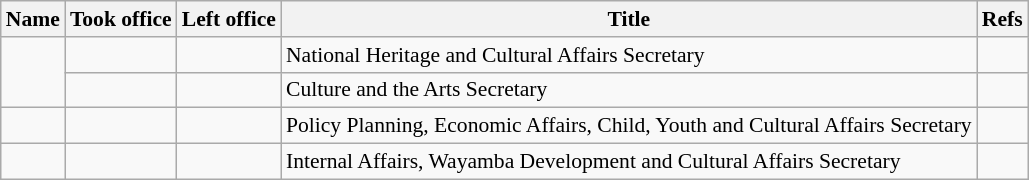<table class="wikitable plainrowheaders sortable" style="font-size:90%; text-align:left;">
<tr>
<th scope=col>Name</th>
<th scope=col>Took office</th>
<th scope=col>Left office</th>
<th scope=col>Title</th>
<th scope=col class=unsortable>Refs</th>
</tr>
<tr>
<td rowspan=2></td>
<td align=center></td>
<td align=center></td>
<td>National Heritage and Cultural Affairs Secretary</td>
<td align=center></td>
</tr>
<tr>
<td align=center></td>
<td align=center></td>
<td>Culture and the Arts Secretary</td>
<td align=center></td>
</tr>
<tr>
<td></td>
<td align=center></td>
<td align=center></td>
<td>Policy Planning, Economic Affairs, Child, Youth and Cultural Affairs Secretary</td>
<td align=center></td>
</tr>
<tr>
<td></td>
<td align=center></td>
<td align=center></td>
<td>Internal Affairs, Wayamba Development and Cultural Affairs Secretary</td>
<td align=center></td>
</tr>
</table>
